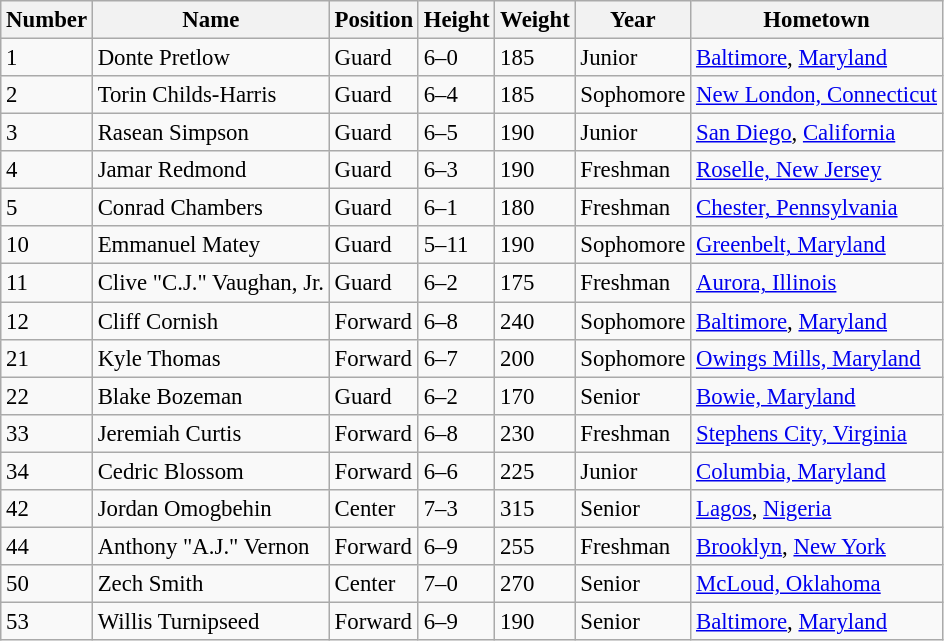<table class="wikitable sortable" style="font-size: 95%;">
<tr>
<th>Number</th>
<th>Name</th>
<th>Position</th>
<th>Height</th>
<th>Weight</th>
<th>Year</th>
<th>Hometown</th>
</tr>
<tr>
<td>1</td>
<td>Donte Pretlow</td>
<td>Guard</td>
<td>6–0</td>
<td>185</td>
<td>Junior</td>
<td><a href='#'>Baltimore</a>, <a href='#'>Maryland</a></td>
</tr>
<tr>
<td>2</td>
<td>Torin Childs-Harris</td>
<td>Guard</td>
<td>6–4</td>
<td>185</td>
<td>Sophomore</td>
<td><a href='#'>New London, Connecticut</a></td>
</tr>
<tr>
<td>3</td>
<td>Rasean Simpson</td>
<td>Guard</td>
<td>6–5</td>
<td>190</td>
<td>Junior</td>
<td><a href='#'>San Diego</a>, <a href='#'>California</a></td>
</tr>
<tr>
<td>4</td>
<td>Jamar Redmond</td>
<td>Guard</td>
<td>6–3</td>
<td>190</td>
<td>Freshman</td>
<td><a href='#'>Roselle, New Jersey</a></td>
</tr>
<tr>
<td>5</td>
<td>Conrad Chambers</td>
<td>Guard</td>
<td>6–1</td>
<td>180</td>
<td>Freshman</td>
<td><a href='#'>Chester, Pennsylvania</a></td>
</tr>
<tr>
<td>10</td>
<td>Emmanuel Matey</td>
<td>Guard</td>
<td>5–11</td>
<td>190</td>
<td>Sophomore</td>
<td><a href='#'>Greenbelt, Maryland</a></td>
</tr>
<tr>
<td>11</td>
<td>Clive "C.J." Vaughan, Jr.</td>
<td>Guard</td>
<td>6–2</td>
<td>175</td>
<td>Freshman</td>
<td><a href='#'>Aurora, Illinois</a></td>
</tr>
<tr>
<td>12</td>
<td>Cliff Cornish</td>
<td>Forward</td>
<td>6–8</td>
<td>240</td>
<td>Sophomore</td>
<td><a href='#'>Baltimore</a>, <a href='#'>Maryland</a></td>
</tr>
<tr>
<td>21</td>
<td>Kyle Thomas</td>
<td>Forward</td>
<td>6–7</td>
<td>200</td>
<td>Sophomore</td>
<td><a href='#'>Owings Mills, Maryland</a></td>
</tr>
<tr>
<td>22</td>
<td>Blake Bozeman</td>
<td>Guard</td>
<td>6–2</td>
<td>170</td>
<td>Senior</td>
<td><a href='#'>Bowie, Maryland</a></td>
</tr>
<tr>
<td>33</td>
<td>Jeremiah Curtis</td>
<td>Forward</td>
<td>6–8</td>
<td>230</td>
<td>Freshman</td>
<td><a href='#'>Stephens City, Virginia</a></td>
</tr>
<tr>
<td>34</td>
<td>Cedric Blossom</td>
<td>Forward</td>
<td>6–6</td>
<td>225</td>
<td>Junior</td>
<td><a href='#'>Columbia, Maryland</a></td>
</tr>
<tr>
<td>42</td>
<td>Jordan Omogbehin</td>
<td>Center</td>
<td>7–3</td>
<td>315</td>
<td>Senior</td>
<td><a href='#'>Lagos</a>, <a href='#'>Nigeria</a></td>
</tr>
<tr>
<td>44</td>
<td>Anthony "A.J." Vernon</td>
<td>Forward</td>
<td>6–9</td>
<td>255</td>
<td>Freshman</td>
<td><a href='#'>Brooklyn</a>, <a href='#'>New York</a></td>
</tr>
<tr>
<td>50</td>
<td>Zech Smith</td>
<td>Center</td>
<td>7–0</td>
<td>270</td>
<td>Senior</td>
<td><a href='#'>McLoud, Oklahoma</a></td>
</tr>
<tr>
<td>53</td>
<td>Willis Turnipseed</td>
<td>Forward</td>
<td>6–9</td>
<td>190</td>
<td>Senior</td>
<td><a href='#'>Baltimore</a>, <a href='#'>Maryland</a></td>
</tr>
</table>
